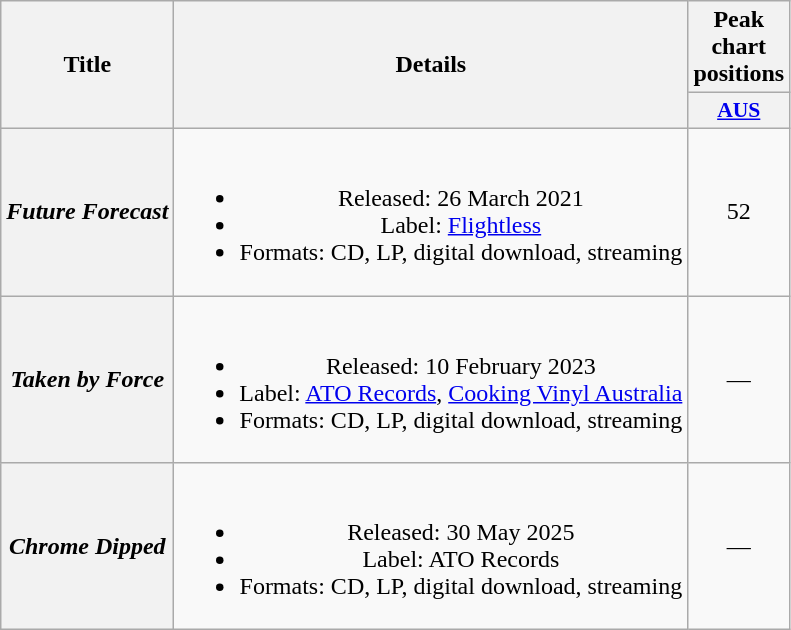<table class="wikitable plainrowheaders" style="text-align:center;">
<tr>
<th scope="col" rowspan="2">Title</th>
<th scope="col" rowspan="2">Details</th>
<th scope="col">Peak chart positions</th>
</tr>
<tr>
<th scope="col" style="width:3em;font-size:90%;"><a href='#'>AUS</a><br></th>
</tr>
<tr>
<th scope="row"><em>Future Forecast</em></th>
<td><br><ul><li>Released: 26 March 2021</li><li>Label: <a href='#'>Flightless</a></li><li>Formats: CD, LP, digital download, streaming</li></ul></td>
<td>52</td>
</tr>
<tr>
<th scope="row"><em>Taken by Force</em></th>
<td><br><ul><li>Released: 10 February 2023</li><li>Label: <a href='#'>ATO Records</a>, <a href='#'>Cooking Vinyl Australia</a></li><li>Formats: CD, LP, digital download, streaming</li></ul></td>
<td>—</td>
</tr>
<tr>
<th scope="row"><em>Chrome Dipped</em></th>
<td><br><ul><li>Released: 30 May 2025</li><li>Label: ATO Records</li><li>Formats: CD, LP, digital download, streaming</li></ul></td>
<td>—</td>
</tr>
</table>
